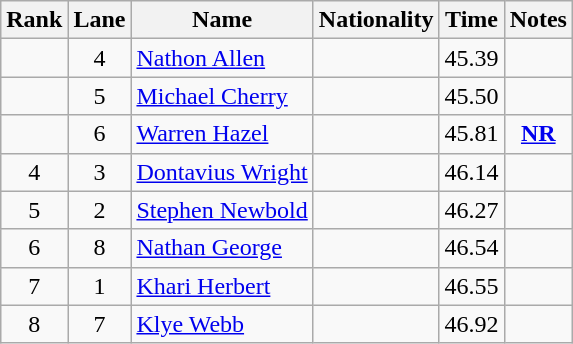<table class="wikitable sortable" style="text-align:center">
<tr>
<th>Rank</th>
<th>Lane</th>
<th>Name</th>
<th>Nationality</th>
<th>Time</th>
<th>Notes</th>
</tr>
<tr>
<td></td>
<td>4</td>
<td align=left><a href='#'>Nathon Allen</a></td>
<td align=left></td>
<td>45.39</td>
<td></td>
</tr>
<tr>
<td></td>
<td>5</td>
<td align=left><a href='#'>Michael Cherry</a></td>
<td align=left></td>
<td>45.50</td>
<td></td>
</tr>
<tr>
<td></td>
<td>6</td>
<td align=left><a href='#'>Warren Hazel</a></td>
<td align=left></td>
<td>45.81</td>
<td><strong><a href='#'>NR</a></strong></td>
</tr>
<tr>
<td>4</td>
<td>3</td>
<td align=left><a href='#'>Dontavius Wright</a></td>
<td align=left></td>
<td>46.14</td>
<td></td>
</tr>
<tr>
<td>5</td>
<td>2</td>
<td align=left><a href='#'>Stephen Newbold</a></td>
<td align=left></td>
<td>46.27</td>
<td></td>
</tr>
<tr>
<td>6</td>
<td>8</td>
<td align=left><a href='#'>Nathan George</a></td>
<td align=left></td>
<td>46.54</td>
<td></td>
</tr>
<tr>
<td>7</td>
<td>1</td>
<td align=left><a href='#'>Khari Herbert</a></td>
<td align=left></td>
<td>46.55</td>
<td></td>
</tr>
<tr>
<td>8</td>
<td>7</td>
<td align=left><a href='#'>Klye Webb</a></td>
<td align=left></td>
<td>46.92</td>
<td></td>
</tr>
</table>
